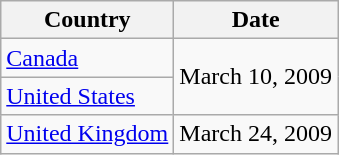<table class="wikitable">
<tr>
<th>Country</th>
<th>Date</th>
</tr>
<tr>
<td><a href='#'>Canada</a></td>
<td rowspan="2">March 10, 2009</td>
</tr>
<tr>
<td><a href='#'>United States</a></td>
</tr>
<tr>
<td><a href='#'>United Kingdom</a></td>
<td>March 24, 2009</td>
</tr>
</table>
